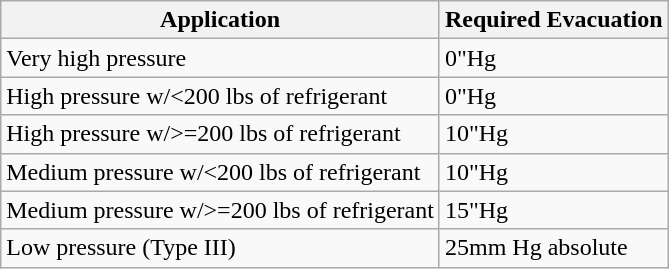<table class=wikitable>
<tr>
<th>Application</th>
<th>Required Evacuation</th>
</tr>
<tr>
<td>Very high pressure</td>
<td>0"Hg</td>
</tr>
<tr>
<td>High pressure w/<200 lbs of refrigerant</td>
<td>0"Hg</td>
</tr>
<tr>
<td>High pressure w/>=200 lbs of refrigerant</td>
<td>10"Hg</td>
</tr>
<tr>
<td>Medium pressure w/<200 lbs of refrigerant</td>
<td>10"Hg</td>
</tr>
<tr>
<td>Medium pressure w/>=200 lbs of refrigerant</td>
<td>15"Hg</td>
</tr>
<tr>
<td>Low pressure (Type III)</td>
<td>25mm Hg absolute</td>
</tr>
</table>
